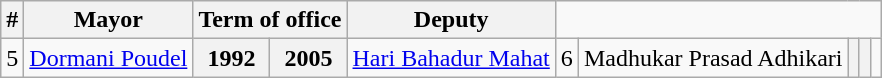<table class="wikitable">
<tr>
<th>#</th>
<th>Mayor</th>
<th Colspan="2">Term of office</th>
<th>Deputy</th>
</tr>
<tr>
<td>5</td>
<td><a href='#'>Dormani Poudel</a></td>
<th>1992</th>
<th>2005</th>
<td><a href='#'>Hari Bahadur Mahat</a></td>
<td>6</td>
<td>Madhukar Prasad Adhikari</td>
<th></th>
<th></th>
<td></td>
</tr>
</table>
